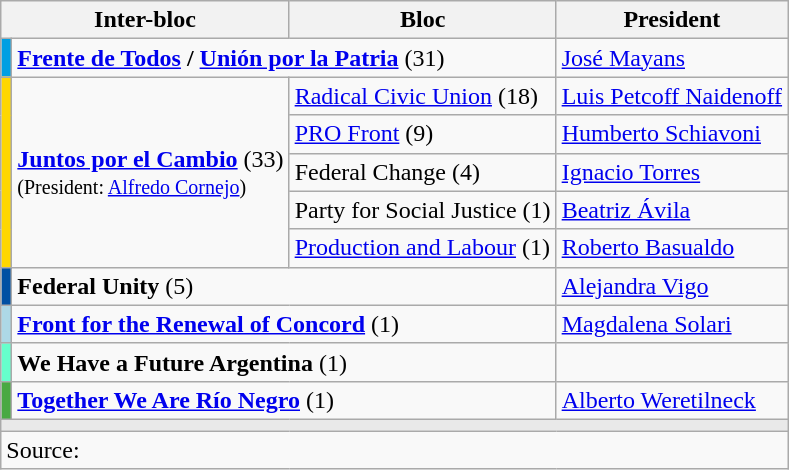<table class="wikitable">
<tr>
<th colspan="2">Inter-bloc</th>
<th>Bloc</th>
<th>President</th>
</tr>
<tr>
<td style="background-color: #009fe3"></td>
<td colspan="2"><strong><a href='#'>Frente de Todos</a> / <a href='#'>Unión por la Patria</a></strong> (31)</td>
<td><a href='#'>José Mayans</a></td>
</tr>
<tr>
<td rowspan="5" style="background-color: #FFD700"></td>
<td rowspan="5"><strong><a href='#'>Juntos por el Cambio</a></strong> (33)<br><small>(President: <a href='#'>Alfredo Cornejo</a>)</small></td>
<td><a href='#'>Radical Civic Union</a> (18)</td>
<td><a href='#'>Luis Petcoff Naidenoff</a></td>
</tr>
<tr>
<td><a href='#'>PRO Front</a> (9)</td>
<td><a href='#'>Humberto Schiavoni</a></td>
</tr>
<tr>
<td>Federal Change (4)</td>
<td><a href='#'>Ignacio Torres</a></td>
</tr>
<tr>
<td>Party for Social Justice (1)</td>
<td><a href='#'>Beatriz Ávila</a></td>
</tr>
<tr>
<td><a href='#'>Production and Labour</a> (1)</td>
<td><a href='#'>Roberto Basualdo</a></td>
</tr>
<tr>
<td rowspan="1" style="background-color: #0050A3"></td>
<td colspan="2"><strong>Federal Unity</strong> (5)</td>
<td><a href='#'>Alejandra Vigo</a></td>
</tr>
<tr>
<td style="background-color: #add8e6"></td>
<td colspan="2"><strong><a href='#'>Front for the Renewal of Concord</a></strong> (1)</td>
<td><a href='#'>Magdalena Solari</a></td>
</tr>
<tr>
<td style="background-color: #66ffcc"></td>
<td colspan="2"><strong>We Have a Future Argentina</strong> (1)</td>
<td></td>
</tr>
<tr>
<td rowspan="1" style="background-color: #49a942"></td>
<td colspan="2"><strong><a href='#'>Together We Are Río Negro</a></strong> (1)</td>
<td><a href='#'>Alberto Weretilneck</a></td>
</tr>
<tr>
<td colspan="4" bgcolor="#E9E9E9"></td>
</tr>
<tr>
<td colspan="4">Source:  </td>
</tr>
</table>
